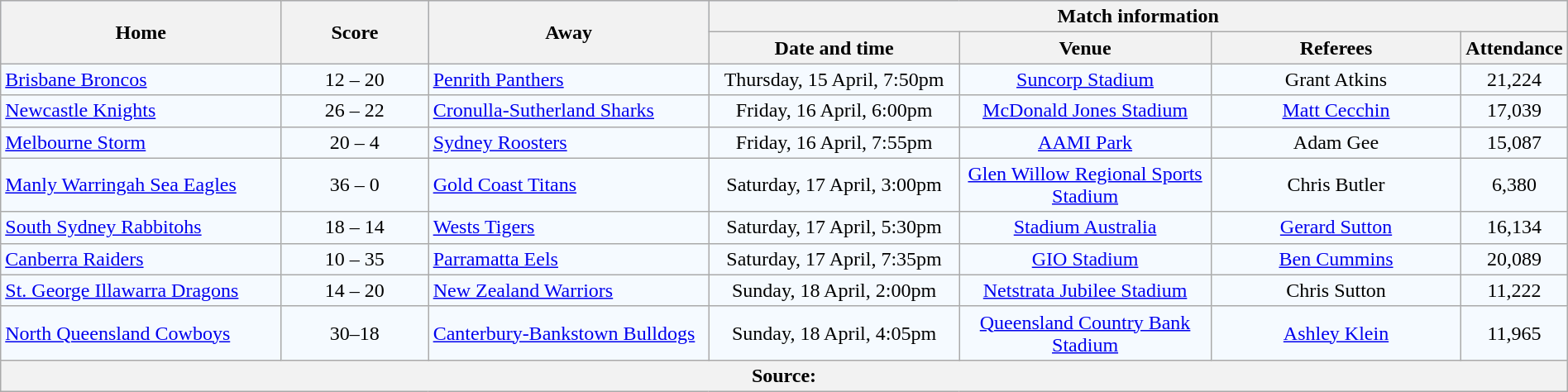<table class="wikitable" style="border-collapse:collapse; text-align:center; width:100%;">
<tr style="background:#c1d8ff;">
<th rowspan="2" style="width:19%;">Home</th>
<th rowspan="2" style="width:10%;">Score</th>
<th rowspan="2" style="width:19%;">Away</th>
<th colspan="6">Match information</th>
</tr>
<tr style="background:#efefef;">
<th width="17%">Date and time</th>
<th width="17%">Venue</th>
<th width="17%">Referees</th>
<th width="5%">Attendance</th>
</tr>
<tr style="text-align:center; background:#f5faff;">
<td align="left"> <a href='#'>Brisbane Broncos</a></td>
<td>12 – 20</td>
<td align="left"> <a href='#'>Penrith Panthers</a></td>
<td>Thursday, 15 April, 7:50pm</td>
<td><a href='#'>Suncorp Stadium</a></td>
<td>Grant Atkins</td>
<td>21,224</td>
</tr>
<tr style="text-align:center; background:#f5faff;">
<td align="left"> <a href='#'>Newcastle Knights</a></td>
<td>26 – 22</td>
<td align="left"> <a href='#'>Cronulla-Sutherland Sharks</a></td>
<td>Friday, 16 April, 6:00pm</td>
<td><a href='#'>McDonald Jones Stadium</a></td>
<td><a href='#'>Matt Cecchin</a></td>
<td>17,039</td>
</tr>
<tr style="text-align:center; background:#f5faff;">
<td align="left"> <a href='#'>Melbourne Storm</a></td>
<td>20 – 4</td>
<td align="left"> <a href='#'>Sydney Roosters</a></td>
<td>Friday, 16 April, 7:55pm</td>
<td><a href='#'>AAMI Park</a></td>
<td>Adam Gee</td>
<td>15,087</td>
</tr>
<tr style="text-align:center; background:#f5faff;">
<td align="left"> <a href='#'>Manly Warringah Sea Eagles</a></td>
<td>36 – 0</td>
<td align="left"> <a href='#'>Gold Coast Titans</a></td>
<td>Saturday, 17 April, 3:00pm</td>
<td><a href='#'>Glen Willow Regional Sports Stadium</a></td>
<td>Chris Butler</td>
<td>6,380</td>
</tr>
<tr style="text-align:center; background:#f5faff;">
<td align="left"> <a href='#'>South Sydney Rabbitohs</a></td>
<td>18 – 14</td>
<td align="left"> <a href='#'>Wests Tigers</a></td>
<td>Saturday, 17 April, 5:30pm</td>
<td><a href='#'>Stadium Australia</a></td>
<td><a href='#'>Gerard Sutton</a></td>
<td>16,134</td>
</tr>
<tr style="text-align:center; background:#f5faff;">
<td align="left"> <a href='#'>Canberra Raiders</a></td>
<td>10 – 35</td>
<td align="left"> <a href='#'>Parramatta Eels</a></td>
<td>Saturday, 17 April, 7:35pm</td>
<td><a href='#'>GIO Stadium</a></td>
<td><a href='#'>Ben Cummins</a></td>
<td>20,089</td>
</tr>
<tr style="text-align:center; background:#f5faff;">
<td align="left"> <a href='#'>St. George Illawarra Dragons</a></td>
<td>14 – 20</td>
<td align="left"> <a href='#'>New Zealand Warriors</a></td>
<td>Sunday, 18 April, 2:00pm</td>
<td><a href='#'>Netstrata Jubilee Stadium</a></td>
<td>Chris Sutton</td>
<td>11,222</td>
</tr>
<tr style="text-align:center; background:#f5faff;">
<td align="left"> <a href='#'>North Queensland Cowboys</a></td>
<td>30–18</td>
<td align="left"> <a href='#'>Canterbury-Bankstown Bulldogs</a></td>
<td>Sunday, 18 April, 4:05pm</td>
<td><a href='#'>Queensland Country Bank Stadium</a></td>
<td><a href='#'>Ashley Klein</a></td>
<td>11,965</td>
</tr>
<tr>
<th colspan="7">Source:</th>
</tr>
</table>
